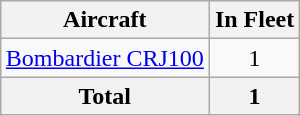<table class="wikitable" style="text-align: center; margin:0.2em auto;">
<tr>
<th>Aircraft</th>
<th>In Fleet</th>
</tr>
<tr>
<td><a href='#'>Bombardier CRJ100</a></td>
<td>1</td>
</tr>
<tr>
<th>Total</th>
<th>1</th>
</tr>
</table>
